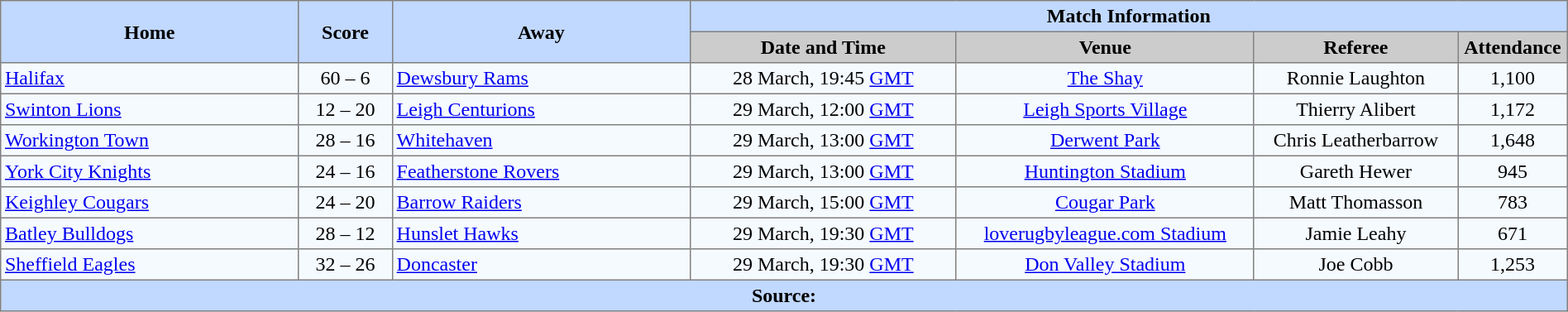<table border="1" cellpadding="3" cellspacing="0" style="border-collapse:collapse; text-align:center; width:100%;">
<tr style="background:#c1d8ff;">
<th rowspan="2" style="width:19%;">Home</th>
<th rowspan="2" style="width:6%;">Score</th>
<th rowspan="2" style="width:19%;">Away</th>
<th colspan=6>Match Information</th>
</tr>
<tr style="background:#ccc;">
<th width=17%>Date and Time</th>
<th width=19%>Venue</th>
<th width=13%>Referee</th>
<th width=7%>Attendance</th>
</tr>
<tr style="background:#f5faff;">
<td align=left> <a href='#'>Halifax</a></td>
<td>60 – 6</td>
<td align=left> <a href='#'>Dewsbury Rams</a></td>
<td>28 March, 19:45 <a href='#'>GMT</a></td>
<td><a href='#'>The Shay</a></td>
<td>Ronnie Laughton</td>
<td>1,100</td>
</tr>
<tr style="background:#f5faff;">
<td align=left> <a href='#'>Swinton Lions</a></td>
<td>12 – 20</td>
<td align=left> <a href='#'>Leigh Centurions</a></td>
<td>29 March, 12:00 <a href='#'>GMT</a></td>
<td><a href='#'>Leigh Sports Village</a></td>
<td>Thierry Alibert</td>
<td>1,172</td>
</tr>
<tr style="background:#f5faff;">
<td align=left> <a href='#'>Workington Town</a></td>
<td>28 – 16</td>
<td align=left> <a href='#'>Whitehaven</a></td>
<td>29 March, 13:00 <a href='#'>GMT</a></td>
<td><a href='#'>Derwent Park</a></td>
<td>Chris Leatherbarrow</td>
<td>1,648</td>
</tr>
<tr style="background:#f5faff;">
<td align=left> <a href='#'>York City Knights</a></td>
<td>24 – 16</td>
<td align=left> <a href='#'>Featherstone Rovers</a></td>
<td>29 March, 13:00 <a href='#'>GMT</a></td>
<td><a href='#'>Huntington Stadium</a></td>
<td>Gareth Hewer</td>
<td>945</td>
</tr>
<tr style="background:#f5faff;">
<td align=left> <a href='#'>Keighley Cougars</a></td>
<td>24 – 20</td>
<td align=left> <a href='#'>Barrow Raiders</a></td>
<td>29 March, 15:00 <a href='#'>GMT</a></td>
<td><a href='#'>Cougar Park</a></td>
<td>Matt Thomasson</td>
<td>783</td>
</tr>
<tr style="background:#f5faff;">
<td align=left> <a href='#'>Batley Bulldogs</a></td>
<td>28 – 12</td>
<td align=left> <a href='#'>Hunslet Hawks</a></td>
<td>29 March, 19:30 <a href='#'>GMT</a></td>
<td><a href='#'>loverugbyleague.com Stadium</a></td>
<td>Jamie Leahy</td>
<td>671</td>
</tr>
<tr style="background:#f5faff;">
<td align=left> <a href='#'>Sheffield Eagles</a></td>
<td>32 – 26</td>
<td align=left> <a href='#'>Doncaster</a></td>
<td>29 March, 19:30 <a href='#'>GMT</a></td>
<td><a href='#'>Don Valley Stadium</a></td>
<td>Joe Cobb</td>
<td>1,253</td>
</tr>
<tr style="background:#c1d8ff;">
<th colspan=12>Source:</th>
</tr>
</table>
